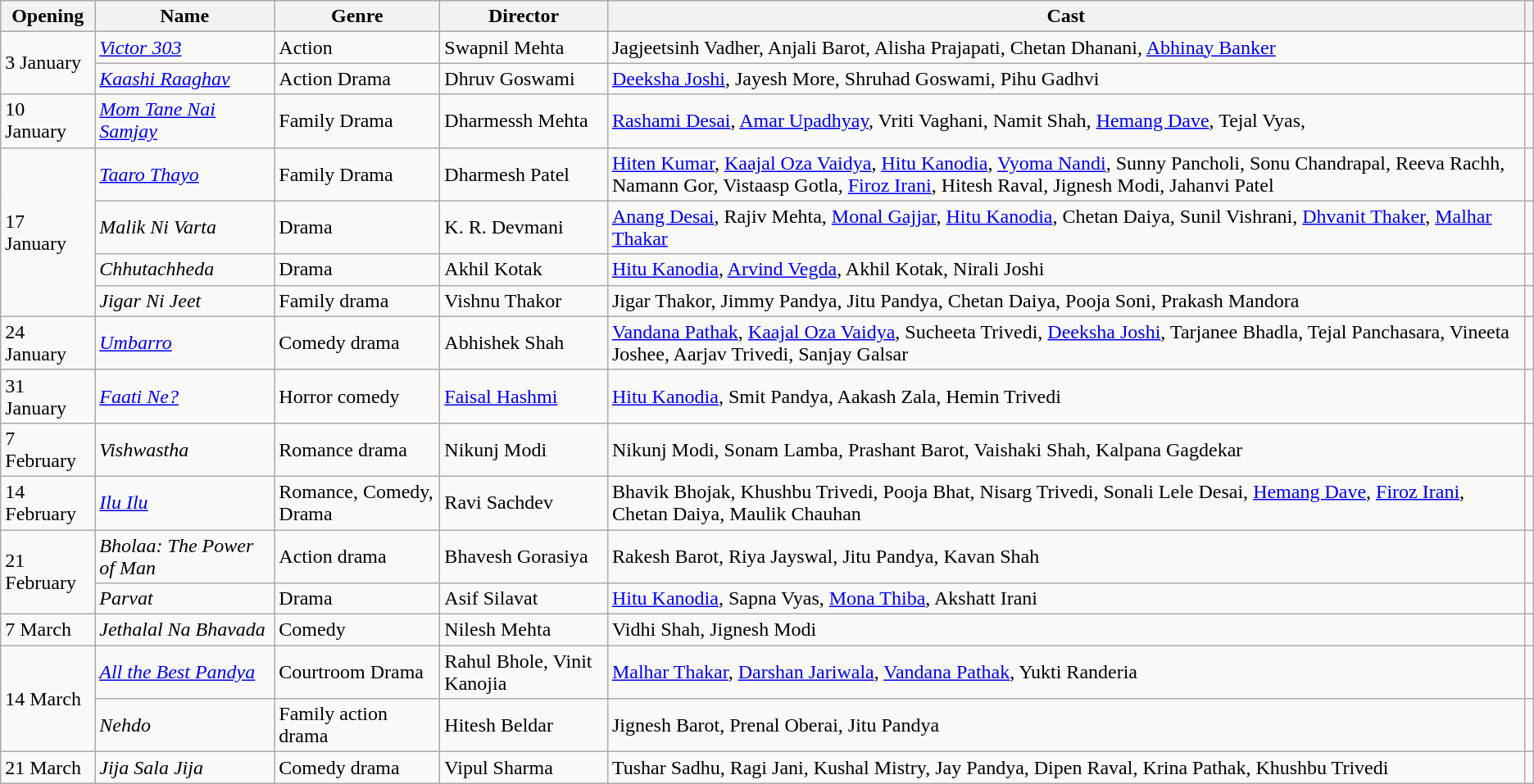<table class="wikitable sortable">
<tr>
<th>Opening</th>
<th>Name</th>
<th>Genre</th>
<th>Director</th>
<th>Cast</th>
<th></th>
</tr>
<tr>
<td rowspan="2">3 January</td>
<td><em><a href='#'>Victor 303</a></em></td>
<td>Action</td>
<td>Swapnil Mehta</td>
<td>Jagjeetsinh Vadher, Anjali Barot, Alisha Prajapati, Chetan Dhanani, <a href='#'>Abhinay Banker</a></td>
<td></td>
</tr>
<tr>
<td><em><a href='#'>Kaashi Raaghav</a></em></td>
<td>Action Drama</td>
<td>Dhruv Goswami</td>
<td><a href='#'>Deeksha Joshi</a>, Jayesh More, Shruhad Goswami, Pihu Gadhvi</td>
<td></td>
</tr>
<tr>
<td>10 January</td>
<td><em><a href='#'>Mom Tane Nai Samjay</a></em></td>
<td>Family Drama</td>
<td>Dharmessh Mehta</td>
<td><a href='#'>Rashami Desai</a>, <a href='#'>Amar Upadhyay</a>, Vriti Vaghani, Namit Shah, <a href='#'>Hemang Dave</a>, Tejal Vyas,</td>
<td></td>
</tr>
<tr>
<td rowspan="4">17 January</td>
<td><em><a href='#'>Taaro Thayo</a></em></td>
<td>Family Drama</td>
<td>Dharmesh Patel</td>
<td><a href='#'>Hiten Kumar</a>, <a href='#'>Kaajal Oza Vaidya</a>, <a href='#'>Hitu Kanodia</a>, <a href='#'>Vyoma Nandi</a>, Sunny Pancholi, Sonu Chandrapal, Reeva Rachh, Namann Gor, Vistaasp Gotla, <a href='#'>Firoz Irani</a>, Hitesh Raval, Jignesh Modi, Jahanvi Patel</td>
<td></td>
</tr>
<tr>
<td><em>Malik Ni Varta</em></td>
<td>Drama</td>
<td>K. R. Devmani</td>
<td><a href='#'>Anang Desai</a>, Rajiv Mehta, <a href='#'>Monal Gajjar</a>, <a href='#'>Hitu Kanodia</a>, Chetan Daiya, Sunil Vishrani, <a href='#'>Dhvanit Thaker</a>, <a href='#'>Malhar Thakar</a></td>
<td></td>
</tr>
<tr>
<td><em>Chhutachheda</em></td>
<td>Drama</td>
<td>Akhil Kotak</td>
<td><a href='#'>Hitu Kanodia</a>, <a href='#'>Arvind Vegda</a>, Akhil Kotak, Nirali Joshi</td>
<td></td>
</tr>
<tr>
<td><em>Jigar Ni Jeet</em></td>
<td>Family drama</td>
<td>Vishnu Thakor</td>
<td>Jigar Thakor, Jimmy Pandya, Jitu Pandya, Chetan Daiya, Pooja Soni, Prakash Mandora</td>
<td></td>
</tr>
<tr>
<td>24 January</td>
<td><em><a href='#'>Umbarro</a></em></td>
<td>Comedy drama</td>
<td>Abhishek Shah</td>
<td><a href='#'>Vandana Pathak</a>, <a href='#'>Kaajal Oza Vaidya</a>, Sucheeta Trivedi, <a href='#'>Deeksha Joshi</a>, Tarjanee Bhadla, Tejal Panchasara, Vineeta Joshee, Aarjav Trivedi, Sanjay Galsar</td>
<td></td>
</tr>
<tr>
<td>31 January</td>
<td><em><a href='#'>Faati Ne?</a></em></td>
<td>Horror comedy</td>
<td><a href='#'>Faisal Hashmi</a></td>
<td><a href='#'>Hitu Kanodia</a>, Smit Pandya, Aakash Zala, Hemin Trivedi</td>
<td></td>
</tr>
<tr>
<td>7 February</td>
<td><em>Vishwastha</em></td>
<td>Romance drama</td>
<td>Nikunj Modi</td>
<td>Nikunj Modi, Sonam Lamba, Prashant Barot, Vaishaki Shah, Kalpana Gagdekar</td>
<td></td>
</tr>
<tr>
<td>14 February</td>
<td><em><a href='#'>Ilu Ilu</a></em></td>
<td>Romance, Comedy, Drama</td>
<td>Ravi Sachdev</td>
<td>Bhavik Bhojak, Khushbu Trivedi, Pooja Bhat, Nisarg Trivedi, Sonali Lele Desai, <a href='#'>Hemang Dave</a>, <a href='#'>Firoz Irani</a>, Chetan Daiya, Maulik Chauhan</td>
<td></td>
</tr>
<tr>
<td rowspan="2">21 February</td>
<td><em>Bholaa: The Power</em> <em>of Man</em></td>
<td>Action drama</td>
<td>Bhavesh Gorasiya</td>
<td>Rakesh Barot, Riya Jayswal, Jitu Pandya, Kavan Shah</td>
<td></td>
</tr>
<tr>
<td><em>Parvat</em></td>
<td>Drama</td>
<td>Asif Silavat</td>
<td><a href='#'>Hitu Kanodia</a>, Sapna Vyas, <a href='#'>Mona Thiba</a>, Akshatt Irani</td>
<td></td>
</tr>
<tr>
<td>7 March</td>
<td><em>Jethalal Na Bhavada</em></td>
<td>Comedy</td>
<td>Nilesh Mehta</td>
<td>Vidhi Shah, Jignesh Modi</td>
<td></td>
</tr>
<tr>
<td rowspan="2">14 March</td>
<td><em><a href='#'>All the Best Pandya</a></em></td>
<td>Courtroom Drama</td>
<td>Rahul Bhole, Vinit Kanojia</td>
<td><a href='#'>Malhar Thakar</a>, <a href='#'>Darshan Jariwala</a>, <a href='#'>Vandana Pathak</a>, Yukti Randeria</td>
<td></td>
</tr>
<tr>
<td><em>Nehdo</em></td>
<td>Family action drama</td>
<td>Hitesh Beldar</td>
<td>Jignesh Barot, Prenal Oberai, Jitu Pandya</td>
<td></td>
</tr>
<tr>
<td>21 March</td>
<td><em>Jija Sala Jija</em></td>
<td>Comedy drama</td>
<td>Vipul Sharma</td>
<td>Tushar Sadhu, Ragi Jani, Kushal Mistry, Jay Pandya, Dipen Raval, Krina Pathak, Khushbu Trivedi</td>
<td></td>
</tr>
</table>
